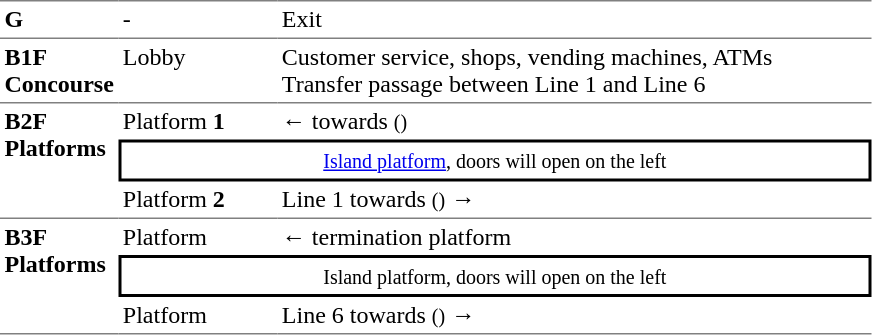<table table border=0 cellspacing=0 cellpadding=3>
<tr>
<td style="border-top:solid 1px gray;" width=50 valign=top><strong>G</strong></td>
<td style="border-top:solid 1px gray;" width=100 valign=top>-</td>
<td style="border-top:solid 1px gray;" width=390 valign=top>Exit</td>
</tr>
<tr>
<td style="border-bottom:solid 1px gray; border-top:solid 1px gray;" valign=top width=50><strong>B1F<br>Concourse</strong></td>
<td style="border-bottom:solid 1px gray; border-top:solid 1px gray;" valign=top width=100>Lobby</td>
<td style="border-bottom:solid 1px gray; border-top:solid 1px gray;" valign=top width=390>Customer service, shops, vending machines, ATMs<br>Transfer passage between Line 1 and Line 6</td>
</tr>
<tr>
<td style="border-bottom:solid 1px gray;" rowspan=3 valign=top><strong>B2F<br>Platforms</strong></td>
<td>Platform <strong>1</strong></td>
<td>←  towards  <small>()</small></td>
</tr>
<tr>
<td style="border-right:solid 2px black;border-left:solid 2px black;border-top:solid 2px black;border-bottom:solid 2px black;text-align:center;" colspan=2><small><a href='#'>Island platform</a>, doors will open on the left</small></td>
</tr>
<tr>
<td style="border-bottom:solid 1px gray;">Platform <strong>2</strong></td>
<td style="border-bottom:solid 1px gray;">  Line 1 towards  <small>()</small> →</td>
</tr>
<tr>
<td style="border-bottom:solid 1px gray;" rowspan="6" valign=top><strong>B3F<br>Platforms</strong></td>
<td>Platform</td>
<td>←  termination platform</td>
</tr>
<tr>
<td style="border-right:solid 2px black;border-left:solid 2px black;border-top:solid 2px black;border-bottom:solid 2px black;text-align:center;" colspan=2><small>Island platform, doors will open on the left</small></td>
</tr>
<tr>
<td style="border-bottom:solid 1px gray;">Platform</td>
<td style="border-bottom:solid 1px gray;">  Line 6 towards  <small>()</small> →</td>
</tr>
</table>
